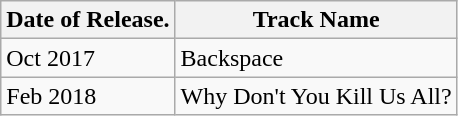<table class="wikitable">
<tr>
<th>Date of Release.</th>
<th>Track Name</th>
</tr>
<tr>
<td>Oct 2017</td>
<td>Backspace</td>
</tr>
<tr>
<td>Feb 2018</td>
<td>Why Don't You Kill Us All?</td>
</tr>
</table>
